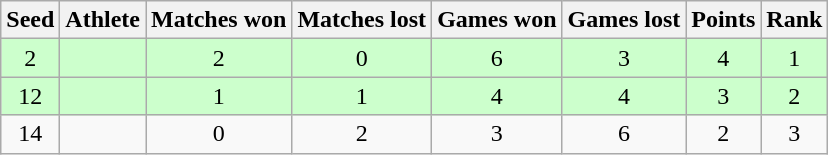<table class="wikitable">
<tr>
<th>Seed</th>
<th>Athlete</th>
<th>Matches won</th>
<th>Matches lost</th>
<th>Games won</th>
<th>Games lost</th>
<th>Points</th>
<th>Rank</th>
</tr>
<tr bgcolor="#ccffcc">
<td align="center">2</td>
<td></td>
<td align="center">2</td>
<td align="center">0</td>
<td align="center">6</td>
<td align="center">3</td>
<td align="center">4</td>
<td align="center">1</td>
</tr>
<tr bgcolor="#ccffcc">
<td align="center">12</td>
<td></td>
<td align="center">1</td>
<td align="center">1</td>
<td align="center">4</td>
<td align="center">4</td>
<td align="center">3</td>
<td align="center">2</td>
</tr>
<tr>
<td align="center">14</td>
<td></td>
<td align="center">0</td>
<td align="center">2</td>
<td align="center">3</td>
<td align="center">6</td>
<td align="center">2</td>
<td align="center">3</td>
</tr>
</table>
